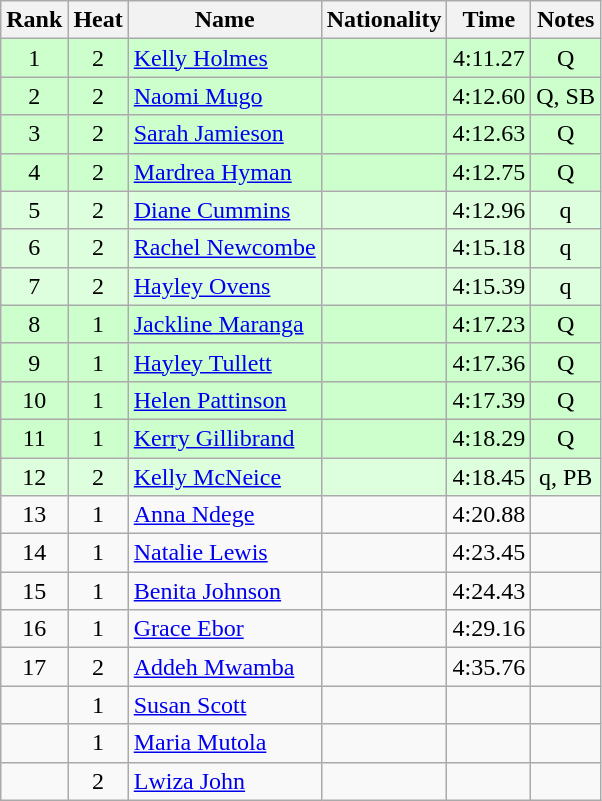<table class="wikitable sortable" style="text-align:center">
<tr>
<th>Rank</th>
<th>Heat</th>
<th>Name</th>
<th>Nationality</th>
<th>Time</th>
<th>Notes</th>
</tr>
<tr bgcolor=ccffcc>
<td>1</td>
<td>2</td>
<td align=left><a href='#'>Kelly Holmes</a></td>
<td align=left></td>
<td>4:11.27</td>
<td>Q</td>
</tr>
<tr bgcolor=ccffcc>
<td>2</td>
<td>2</td>
<td align=left><a href='#'>Naomi Mugo</a></td>
<td align=left></td>
<td>4:12.60</td>
<td>Q, SB</td>
</tr>
<tr bgcolor=ccffcc>
<td>3</td>
<td>2</td>
<td align=left><a href='#'>Sarah Jamieson</a></td>
<td align=left></td>
<td>4:12.63</td>
<td>Q</td>
</tr>
<tr bgcolor=ccffcc>
<td>4</td>
<td>2</td>
<td align=left><a href='#'>Mardrea Hyman</a></td>
<td align=left></td>
<td>4:12.75</td>
<td>Q</td>
</tr>
<tr bgcolor=ddffdd>
<td>5</td>
<td>2</td>
<td align=left><a href='#'>Diane Cummins</a></td>
<td align=left></td>
<td>4:12.96</td>
<td>q</td>
</tr>
<tr bgcolor=ddffdd>
<td>6</td>
<td>2</td>
<td align=left><a href='#'>Rachel Newcombe</a></td>
<td align=left></td>
<td>4:15.18</td>
<td>q</td>
</tr>
<tr bgcolor=ddffdd>
<td>7</td>
<td>2</td>
<td align=left><a href='#'>Hayley Ovens</a></td>
<td align=left></td>
<td>4:15.39</td>
<td>q</td>
</tr>
<tr bgcolor=ccffcc>
<td>8</td>
<td>1</td>
<td align=left><a href='#'>Jackline Maranga</a></td>
<td align=left></td>
<td>4:17.23</td>
<td>Q</td>
</tr>
<tr bgcolor=ccffcc>
<td>9</td>
<td>1</td>
<td align=left><a href='#'>Hayley Tullett</a></td>
<td align=left></td>
<td>4:17.36</td>
<td>Q</td>
</tr>
<tr bgcolor=ccffcc>
<td>10</td>
<td>1</td>
<td align=left><a href='#'>Helen Pattinson</a></td>
<td align=left></td>
<td>4:17.39</td>
<td>Q</td>
</tr>
<tr bgcolor=ccffcc>
<td>11</td>
<td>1</td>
<td align=left><a href='#'>Kerry Gillibrand</a></td>
<td align=left></td>
<td>4:18.29</td>
<td>Q</td>
</tr>
<tr bgcolor=ddffdd>
<td>12</td>
<td>2</td>
<td align=left><a href='#'>Kelly McNeice</a></td>
<td align=left></td>
<td>4:18.45</td>
<td>q, PB</td>
</tr>
<tr>
<td>13</td>
<td>1</td>
<td align=left><a href='#'>Anna Ndege</a></td>
<td align=left></td>
<td>4:20.88</td>
<td></td>
</tr>
<tr>
<td>14</td>
<td>1</td>
<td align=left><a href='#'>Natalie Lewis</a></td>
<td align=left></td>
<td>4:23.45</td>
<td></td>
</tr>
<tr>
<td>15</td>
<td>1</td>
<td align=left><a href='#'>Benita Johnson</a></td>
<td align=left></td>
<td>4:24.43</td>
<td></td>
</tr>
<tr>
<td>16</td>
<td>1</td>
<td align=left><a href='#'>Grace Ebor</a></td>
<td align=left></td>
<td>4:29.16</td>
<td></td>
</tr>
<tr>
<td>17</td>
<td>2</td>
<td align=left><a href='#'>Addeh Mwamba</a></td>
<td align=left></td>
<td>4:35.76</td>
<td></td>
</tr>
<tr>
<td></td>
<td>1</td>
<td align=left><a href='#'>Susan Scott</a></td>
<td align=left></td>
<td></td>
<td></td>
</tr>
<tr>
<td></td>
<td>1</td>
<td align=left><a href='#'>Maria Mutola</a></td>
<td align=left></td>
<td></td>
<td></td>
</tr>
<tr>
<td></td>
<td>2</td>
<td align=left><a href='#'>Lwiza John</a></td>
<td align=left></td>
<td></td>
<td></td>
</tr>
</table>
